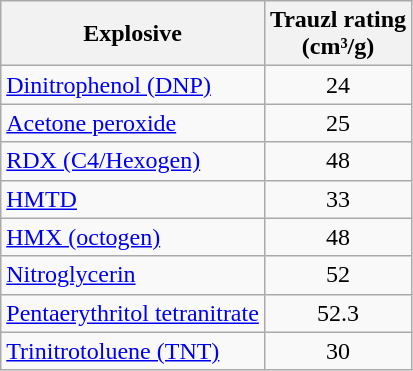<table class="wikitable sortable">
<tr class="hintergrundfarbe6">
<th>Explosive</th>
<th>Trauzl rating<br>(cm³/g)</th>
</tr>
<tr>
<td><a href='#'>Dinitrophenol (DNP)</a></td>
<td align="center">24</td>
</tr>
<tr>
<td><a href='#'>Acetone peroxide</a></td>
<td align="center">25</td>
</tr>
<tr>
<td><a href='#'>RDX (C4/Hexogen)</a></td>
<td align="center">48</td>
</tr>
<tr>
<td><a href='#'>HMTD</a></td>
<td align="center">33</td>
</tr>
<tr>
<td><a href='#'>HMX (octogen)</a></td>
<td align="center">48</td>
</tr>
<tr>
<td><a href='#'>Nitroglycerin</a></td>
<td align="center">52</td>
</tr>
<tr>
<td><a href='#'>Pentaerythritol tetranitrate</a></td>
<td align="center">52.3</td>
</tr>
<tr>
<td><a href='#'>Trinitrotoluene (TNT)</a></td>
<td align="center">30</td>
</tr>
</table>
